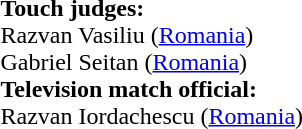<table style="width:100%">
<tr>
<td><br><strong>Touch judges:</strong>
<br>Razvan Vasiliu (<a href='#'>Romania</a>)
<br>Gabriel Seitan (<a href='#'>Romania</a>)
<br><strong>Television match official:</strong>
<br>Razvan Iordachescu (<a href='#'>Romania</a>)</td>
</tr>
</table>
